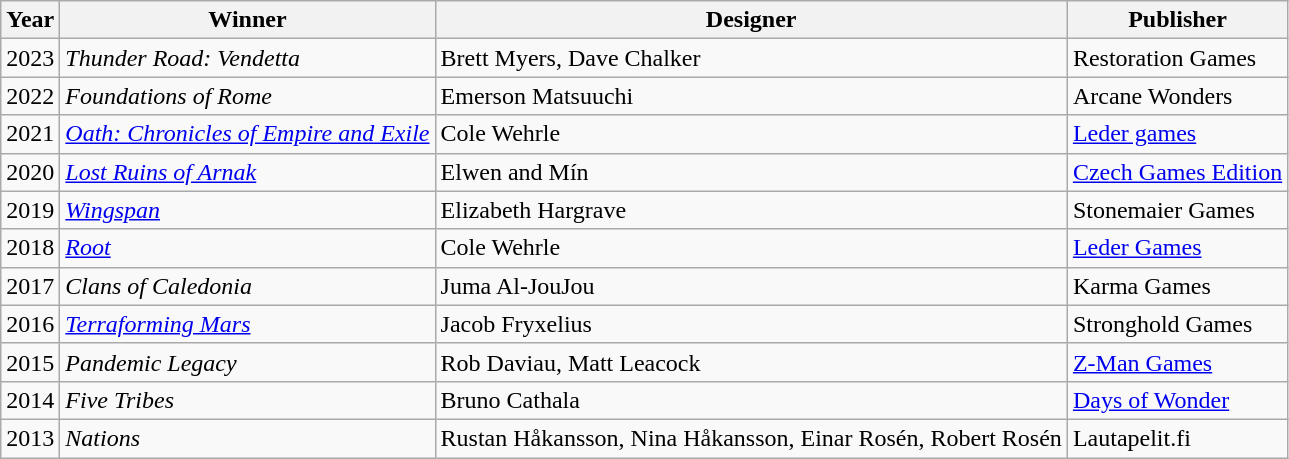<table class="wikitable">
<tr>
<th>Year</th>
<th>Winner</th>
<th>Designer</th>
<th>Publisher</th>
</tr>
<tr>
<td>2023</td>
<td><em>Thunder Road: Vendetta</em></td>
<td>Brett Myers, Dave Chalker</td>
<td>Restoration Games</td>
</tr>
<tr>
<td>2022</td>
<td><em>Foundations of Rome</em></td>
<td>Emerson Matsuuchi</td>
<td>Arcane Wonders</td>
</tr>
<tr>
<td>2021</td>
<td><em><a href='#'>Oath: Chronicles of Empire and Exile</a></em></td>
<td>Cole Wehrle</td>
<td><a href='#'>Leder games</a></td>
</tr>
<tr>
<td>2020</td>
<td><em><a href='#'>Lost Ruins of Arnak</a></em></td>
<td>Elwen and Mín</td>
<td><a href='#'>Czech Games Edition</a></td>
</tr>
<tr>
<td>2019</td>
<td><em><a href='#'>Wingspan</a></em></td>
<td>Elizabeth Hargrave</td>
<td>Stonemaier Games</td>
</tr>
<tr>
<td>2018</td>
<td><em><a href='#'>Root</a></em></td>
<td>Cole Wehrle</td>
<td><a href='#'>Leder Games</a></td>
</tr>
<tr>
<td>2017</td>
<td><em>Clans of Caledonia</em></td>
<td>Juma Al-JouJou</td>
<td>Karma Games</td>
</tr>
<tr>
<td>2016</td>
<td><em><a href='#'>Terraforming Mars</a></em></td>
<td>Jacob Fryxelius</td>
<td>Stronghold Games</td>
</tr>
<tr>
<td>2015</td>
<td><em>Pandemic Legacy</em></td>
<td>Rob Daviau, Matt Leacock</td>
<td><a href='#'>Z-Man Games</a></td>
</tr>
<tr>
<td>2014</td>
<td><em>Five Tribes</em></td>
<td>Bruno Cathala</td>
<td><a href='#'>Days of Wonder</a></td>
</tr>
<tr>
<td>2013</td>
<td><em>Nations</em></td>
<td>Rustan Håkansson, Nina Håkansson, Einar Rosén, Robert Rosén</td>
<td>Lautapelit.fi</td>
</tr>
</table>
